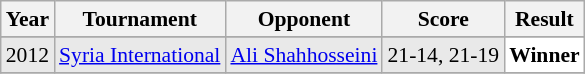<table class="sortable wikitable" style="font-size: 90%;">
<tr>
<th>Year</th>
<th>Tournament</th>
<th>Opponent</th>
<th>Score</th>
<th>Result</th>
</tr>
<tr>
</tr>
<tr style="background:#E9E9E9">
<td align="center">2012</td>
<td align="left"><a href='#'>Syria International</a></td>
<td align="left"> <a href='#'>Ali Shahhosseini</a></td>
<td align="left">21-14, 21-19</td>
<td style="text-align:left; background:white"> <strong>Winner</strong></td>
</tr>
<tr>
</tr>
</table>
